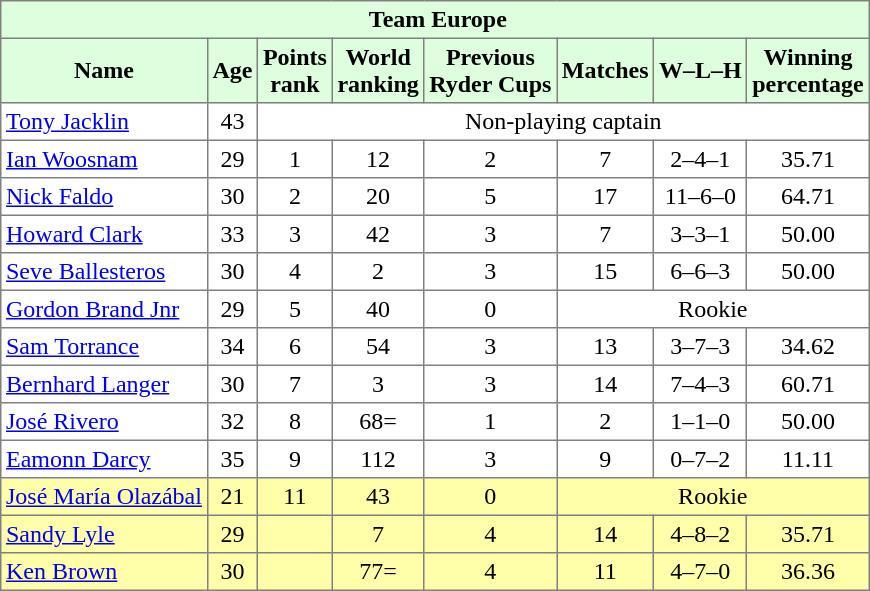<table border="1" cellpadding="3" style="border-collapse: collapse;text-align:center">
<tr style="background:#dfd;">
<td colspan="8"> <strong>Team Europe</strong></td>
</tr>
<tr style="background:#dfd;">
<th>Name</th>
<th>Age</th>
<th>Points<br>rank</th>
<th>World<br>ranking</th>
<th>Previous<br>Ryder Cups</th>
<th>Matches</th>
<th>W–L–H</th>
<th>Winning<br>percentage</th>
</tr>
<tr>
<td align=left> <a href='#'>Tony Jacklin</a></td>
<td>43</td>
<td colspan="6">Non-playing captain</td>
</tr>
<tr>
<td align=left> <a href='#'>Ian Woosnam</a></td>
<td>29</td>
<td>1</td>
<td>12</td>
<td>2</td>
<td>7</td>
<td>2–4–1</td>
<td>35.71</td>
</tr>
<tr>
<td align=left> <a href='#'>Nick Faldo</a></td>
<td>30</td>
<td>2</td>
<td>20</td>
<td>5</td>
<td>17</td>
<td>11–6–0</td>
<td>64.71</td>
</tr>
<tr>
<td align=left> <a href='#'>Howard Clark</a></td>
<td>33</td>
<td>3</td>
<td>42</td>
<td>3</td>
<td>7</td>
<td>3–3–1</td>
<td>50.00</td>
</tr>
<tr>
<td align=left> <a href='#'>Seve Ballesteros</a></td>
<td>30</td>
<td>4</td>
<td>2</td>
<td>3</td>
<td>15</td>
<td>6–6–3</td>
<td>50.00</td>
</tr>
<tr>
<td align=left> <a href='#'>Gordon Brand Jnr</a></td>
<td>29</td>
<td>5</td>
<td>40</td>
<td>0</td>
<td colspan="3">Rookie</td>
</tr>
<tr>
<td align=left> <a href='#'>Sam Torrance</a></td>
<td>34</td>
<td>6</td>
<td>54</td>
<td>3</td>
<td>13</td>
<td>3–7–3</td>
<td>34.62</td>
</tr>
<tr>
<td align=left> <a href='#'>Bernhard Langer</a></td>
<td>30</td>
<td>7</td>
<td>3</td>
<td>3</td>
<td>14</td>
<td>7–4–3</td>
<td>60.71</td>
</tr>
<tr>
<td align=left> <a href='#'>José Rivero</a></td>
<td>32</td>
<td>8</td>
<td>68=</td>
<td>1</td>
<td>2</td>
<td>1–1–0</td>
<td>50.00</td>
</tr>
<tr>
<td align=left> <a href='#'>Eamonn Darcy</a></td>
<td>35</td>
<td>9</td>
<td>112</td>
<td>3</td>
<td>9</td>
<td>0–7–2</td>
<td>11.11</td>
</tr>
<tr style="background:#ffa;">
<td align=left> <a href='#'>José María Olazábal</a></td>
<td>21</td>
<td>11</td>
<td>43</td>
<td>0</td>
<td colspan="3">Rookie</td>
</tr>
<tr style="background:#ffa;">
<td align=left> <a href='#'>Sandy Lyle</a></td>
<td>29</td>
<td></td>
<td>7</td>
<td>4</td>
<td>14</td>
<td>4–8–2</td>
<td>35.71</td>
</tr>
<tr style="background:#ffa;">
<td align=left> <a href='#'>Ken Brown</a></td>
<td>30</td>
<td></td>
<td>77=</td>
<td>4</td>
<td>11</td>
<td>4–7–0</td>
<td>36.36</td>
</tr>
</table>
